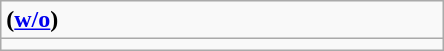<table class="wikitable">
<tr>
<td style="width:18em"><strong> (<a href='#'>w/o</a>)</strong></td>
</tr>
<tr>
<td style="width:18em"></td>
</tr>
</table>
